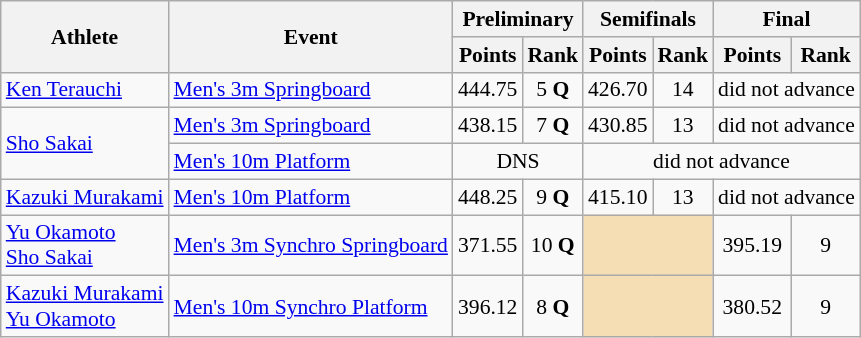<table class=wikitable style="font-size:90%">
<tr>
<th rowspan="2">Athlete</th>
<th rowspan="2">Event</th>
<th colspan="2">Preliminary</th>
<th colspan="2">Semifinals</th>
<th colspan="2">Final</th>
</tr>
<tr>
<th>Points</th>
<th>Rank</th>
<th>Points</th>
<th>Rank</th>
<th>Points</th>
<th>Rank</th>
</tr>
<tr>
<td rowspan="1"><a href='#'>Ken Terauchi</a></td>
<td><a href='#'>Men's 3m Springboard</a></td>
<td align=center>444.75</td>
<td align=center>5 <strong>Q</strong></td>
<td align=center>426.70</td>
<td align=center>14</td>
<td align=center colspan=2>did not advance</td>
</tr>
<tr>
<td rowspan="2"><a href='#'>Sho Sakai</a></td>
<td><a href='#'>Men's 3m Springboard</a></td>
<td align=center>438.15</td>
<td align=center>7 <strong>Q</strong></td>
<td align=center>430.85</td>
<td align=center>13</td>
<td align=center colspan=2>did not advance</td>
</tr>
<tr>
<td><a href='#'>Men's 10m Platform</a></td>
<td align=center colspan=2>DNS</td>
<td align=center colspan=4>did not advance</td>
</tr>
<tr>
<td rowspan="1"><a href='#'>Kazuki Murakami</a></td>
<td><a href='#'>Men's 10m Platform</a></td>
<td align=center>448.25</td>
<td align=center>9 <strong>Q</strong></td>
<td align=center>415.10</td>
<td align=center>13</td>
<td align=center colspan=2>did not advance</td>
</tr>
<tr>
<td rowspan="1"><a href='#'>Yu Okamoto</a><br><a href='#'>Sho Sakai</a></td>
<td><a href='#'>Men's 3m Synchro Springboard</a></td>
<td align=center>371.55</td>
<td align=center>10 <strong>Q</strong></td>
<td colspan= 2 bgcolor="wheat"></td>
<td align=center>395.19</td>
<td align=center>9</td>
</tr>
<tr>
<td rowspan="1"><a href='#'>Kazuki Murakami</a><br><a href='#'>Yu Okamoto</a></td>
<td><a href='#'>Men's 10m Synchro Platform</a></td>
<td align=center>396.12</td>
<td align=center>8 <strong>Q</strong></td>
<td colspan= 2 bgcolor="wheat"></td>
<td align=center>380.52</td>
<td align=center>9</td>
</tr>
</table>
